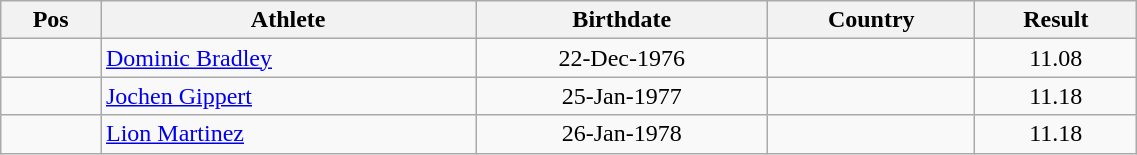<table class="wikitable"  style="text-align:center; width:60%;">
<tr>
<th>Pos</th>
<th>Athlete</th>
<th>Birthdate</th>
<th>Country</th>
<th>Result</th>
</tr>
<tr>
<td align=center></td>
<td align=left><a href='#'>Dominic Bradley</a></td>
<td>22-Dec-1976</td>
<td align=left></td>
<td>11.08</td>
</tr>
<tr>
<td align=center></td>
<td align=left><a href='#'>Jochen Gippert</a></td>
<td>25-Jan-1977</td>
<td align=left></td>
<td>11.18</td>
</tr>
<tr>
<td align=center></td>
<td align=left><a href='#'>Lion Martinez</a></td>
<td>26-Jan-1978</td>
<td align=left></td>
<td>11.18</td>
</tr>
</table>
